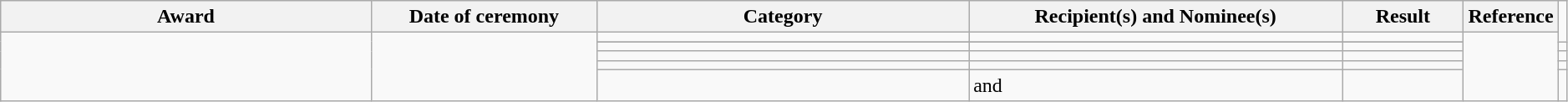<table class="wikitable mw-collapsible " style="width:99%;"  >
<tr>
<th width="25%" scope="col">Award</th>
<th width="15%" scope="col">Date of ceremony</th>
<th width="25%" scope="col">Category</th>
<th width="25%" scope="col">Recipient(s) and Nominee(s)</th>
<th width="8%" scope="col">Result</th>
<th width="2%" scope="col">Reference</th>
</tr>
<tr>
<td rowspan="6"></td>
<td rowspan="6"></td>
<td></td>
<td></td>
<td></td>
<td align="center" rowspan="6"></td>
</tr>
<tr>
</tr>
<tr>
<td></td>
<td></td>
<td></td>
<td></td>
</tr>
<tr>
<td></td>
<td></td>
<td></td>
<td></td>
</tr>
<tr>
<td></td>
<td></td>
<td></td>
<td></td>
</tr>
<tr>
<td></td>
<td> and </td>
<td></td>
</tr>
</table>
